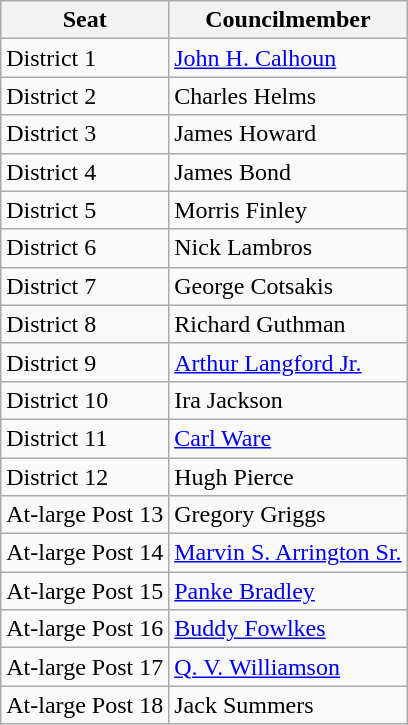<table class="wikitable">
<tr>
<th>Seat</th>
<th>Councilmember</th>
</tr>
<tr>
<td>District 1</td>
<td><a href='#'>John H. Calhoun</a></td>
</tr>
<tr>
<td>District 2</td>
<td>Charles Helms</td>
</tr>
<tr>
<td>District 3</td>
<td>James Howard</td>
</tr>
<tr>
<td>District 4</td>
<td>James Bond</td>
</tr>
<tr>
<td>District 5</td>
<td>Morris Finley</td>
</tr>
<tr>
<td>District 6</td>
<td>Nick Lambros</td>
</tr>
<tr>
<td>District 7</td>
<td>George Cotsakis</td>
</tr>
<tr>
<td>District 8</td>
<td>Richard Guthman</td>
</tr>
<tr>
<td>District 9</td>
<td><a href='#'>Arthur Langford Jr.</a></td>
</tr>
<tr>
<td>District 10</td>
<td>Ira Jackson</td>
</tr>
<tr>
<td>District 11</td>
<td><a href='#'>Carl Ware</a></td>
</tr>
<tr>
<td>District 12</td>
<td>Hugh Pierce</td>
</tr>
<tr>
<td>At-large Post 13</td>
<td>Gregory Griggs</td>
</tr>
<tr>
<td>At-large Post 14</td>
<td><a href='#'>Marvin S. Arrington Sr.</a></td>
</tr>
<tr>
<td>At-large Post 15</td>
<td><a href='#'>Panke Bradley</a></td>
</tr>
<tr>
<td>At-large Post 16</td>
<td><a href='#'>Buddy Fowlkes</a></td>
</tr>
<tr>
<td>At-large Post 17</td>
<td><a href='#'>Q. V. Williamson</a></td>
</tr>
<tr>
<td>At-large Post 18</td>
<td>Jack Summers</td>
</tr>
</table>
